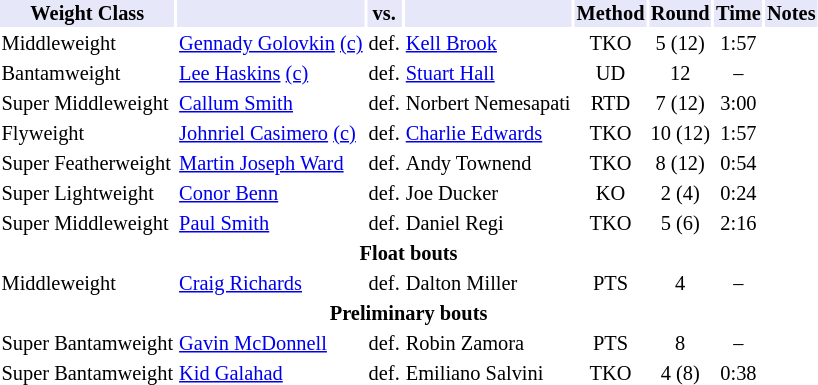<table class="toccolours" style="font-size: 85%;">
<tr>
<th style="background:#e6e8fa; color:#000; text-align:center;">Weight Class</th>
<th style="background:#e6e8fa; color:#000; text-align:center;"></th>
<th style="background:#e6e8fa; color:#000; text-align:center;">vs.</th>
<th style="background:#e6e8fa; color:#000; text-align:center;"></th>
<th style="background:#e6e8fa; color:#000; text-align:center;">Method</th>
<th style="background:#e6e8fa; color:#000; text-align:center;">Round</th>
<th style="background:#e6e8fa; color:#000; text-align:center;">Time</th>
<th style="background:#e6e8fa; color:#000; text-align:center;">Notes</th>
</tr>
<tr>
<td>Middleweight</td>
<td> <a href='#'>Gennady Golovkin</a> <a href='#'>(c)</a></td>
<td>def.</td>
<td> <a href='#'>Kell Brook</a></td>
<td align=center>TKO</td>
<td align=center>5 (12)</td>
<td align=center>1:57</td>
<td></td>
</tr>
<tr>
<td>Bantamweight</td>
<td> <a href='#'>Lee Haskins</a> <a href='#'>(c)</a></td>
<td>def.</td>
<td> <a href='#'>Stuart Hall</a></td>
<td align=center>UD</td>
<td align=center>12</td>
<td align=center>–</td>
<td></td>
</tr>
<tr>
<td>Super Middleweight</td>
<td> <a href='#'>Callum Smith</a></td>
<td>def.</td>
<td> Norbert Nemesapati</td>
<td align=center>RTD</td>
<td align=center>7 (12)</td>
<td align=center>3:00</td>
<td></td>
</tr>
<tr>
<td>Flyweight</td>
<td> <a href='#'>Johnriel Casimero</a> <a href='#'>(c)</a></td>
<td>def.</td>
<td> <a href='#'>Charlie Edwards</a></td>
<td align=center>TKO</td>
<td align=center>10 (12)</td>
<td align=center>1:57</td>
<td></td>
</tr>
<tr>
<td>Super Featherweight</td>
<td> <a href='#'>Martin Joseph Ward</a></td>
<td>def.</td>
<td> Andy Townend</td>
<td align=center>TKO</td>
<td align=center>8 (12)</td>
<td align=center>0:54</td>
<td></td>
</tr>
<tr>
<td>Super Lightweight</td>
<td> <a href='#'>Conor Benn</a></td>
<td>def.</td>
<td> Joe Ducker</td>
<td align=center>KO</td>
<td align=center>2 (4)</td>
<td align=center>0:24</td>
</tr>
<tr>
<td>Super Middleweight</td>
<td> <a href='#'>Paul Smith</a></td>
<td>def.</td>
<td> Daniel Regi</td>
<td align=center>TKO</td>
<td align=center>5 (6)</td>
<td align=center>2:16</td>
</tr>
<tr>
<th colspan=8>Float bouts</th>
</tr>
<tr>
<td>Middleweight</td>
<td> <a href='#'>Craig Richards</a></td>
<td>def.</td>
<td> Dalton Miller</td>
<td align=center>PTS</td>
<td align=center>4</td>
<td align=center>–</td>
</tr>
<tr>
<th colspan=8>Preliminary bouts</th>
</tr>
<tr>
<td>Super Bantamweight</td>
<td> <a href='#'>Gavin McDonnell</a></td>
<td>def.</td>
<td> Robin Zamora</td>
<td align=center>PTS</td>
<td align=center>8</td>
<td align=center>–</td>
</tr>
<tr>
<td>Super Bantamweight</td>
<td> <a href='#'>Kid Galahad</a></td>
<td>def.</td>
<td> Emiliano Salvini</td>
<td align=center>TKO</td>
<td align=center>4 (8)</td>
<td align=center>0:38</td>
</tr>
</table>
